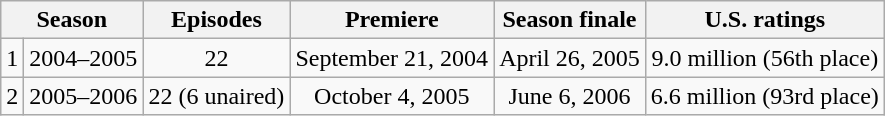<table class="wikitable" style="text-align: center">
<tr>
<th colspan="2">Season</th>
<th>Episodes</th>
<th>Premiere</th>
<th>Season finale</th>
<th>U.S. ratings</th>
</tr>
<tr>
<td>1</td>
<td>2004–2005</td>
<td>22</td>
<td>September 21, 2004</td>
<td>April 26, 2005</td>
<td>9.0 million (56th place) </td>
</tr>
<tr>
<td>2</td>
<td>2005–2006</td>
<td>22 (6 unaired)</td>
<td>October 4, 2005</td>
<td>June 6, 2006</td>
<td>6.6 million (93rd place) </td>
</tr>
</table>
